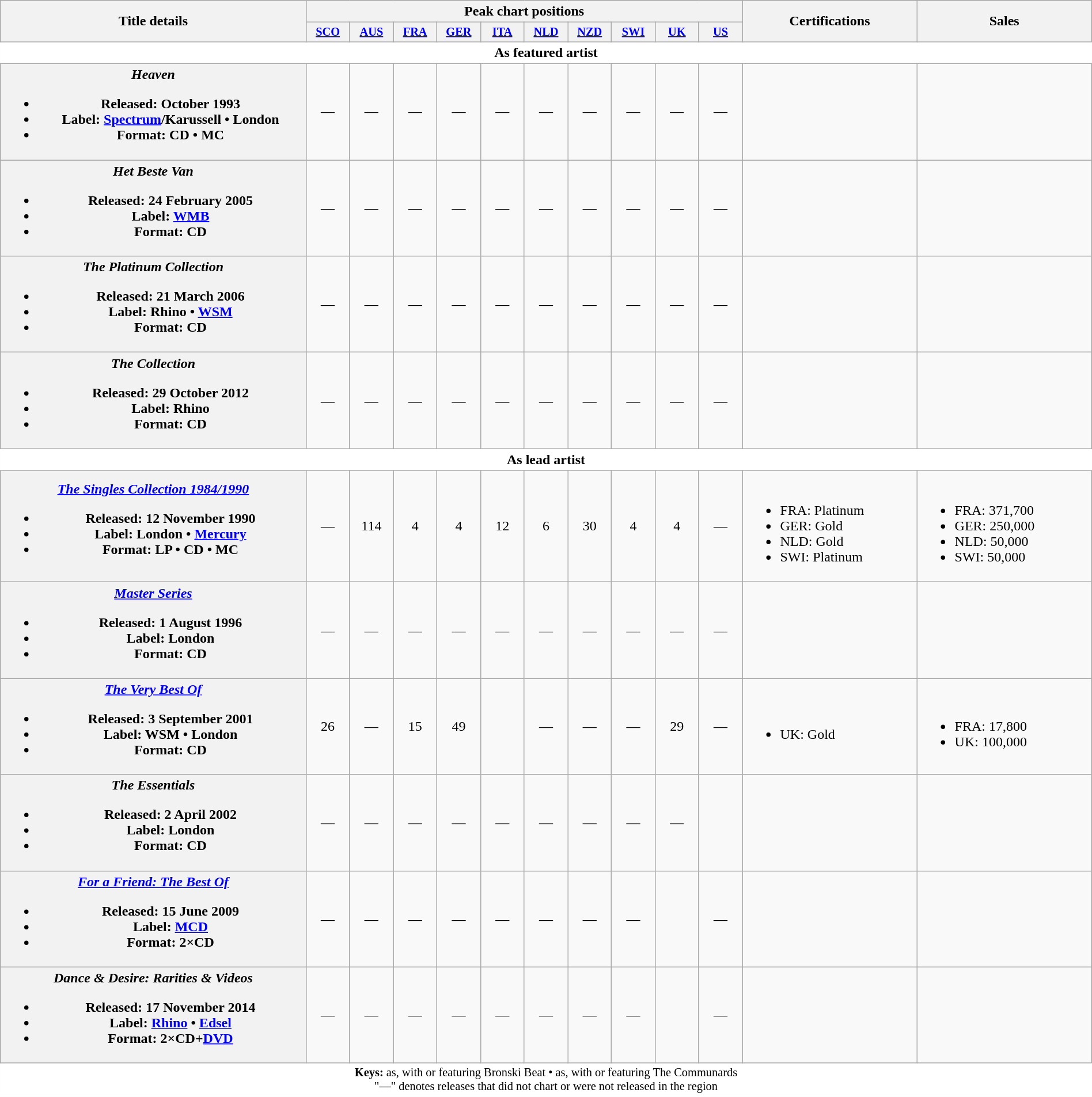<table class="wikitable plainrowheaders" style="text-align:center; width:100%;">
<tr>
<th rowspan="2" scope="col" style="width:28%;">Title details</th>
<th colspan="10" scope="col" style="width:40%;">Peak chart positions</th>
<th rowspan="2" scope="col" style="width:16%;">Certifications</th>
<th rowspan="2" scope="col" style="width:16%;">Sales</th>
</tr>
<tr>
<th scope="col" style="width:4%; font-size:85%;"><a href='#'>SCO</a> <br></th>
<th scope="col" style="width:4%; font-size:85%;"><a href='#'>AUS</a> <br></th>
<th scope="col" style="width:4%; font-size:85%;"><a href='#'>FRA</a> <br></th>
<th scope="col" style="width:4%; font-size:85%;"><a href='#'>GER</a> <br></th>
<th scope="col" style="width:4%; font-size:85%;"><a href='#'>ITA</a> <br></th>
<th scope="col" style="width:4%; font-size:85%;"><a href='#'>NLD</a> <br></th>
<th scope="col" style="width:4%; font-size:85%;"><a href='#'>NZD</a> <br></th>
<th scope="col" style="width:4%; font-size:85%;"><a href='#'>SWI</a> <br></th>
<th scope="col" style="width:4%; font-size:85%;"><a href='#'>UK</a> <br></th>
<th scope="col" style="width:4%; font-size:85%;"><a href='#'>US</a> <br></th>
</tr>
<tr>
<th colspan="13" style="background:#FFF; border-left:1px solid #FFF; border-right:1px solid #FFF">As featured artist</th>
</tr>
<tr>
<th scope="row"><em>Heaven</em><br><ul><li>Released: October 1993</li><li>Label: <a href='#'>Spectrum</a>/Karussell • London</li><li>Format: CD • MC</li></ul></th>
<td>—</td>
<td>—</td>
<td>—</td>
<td>—</td>
<td>—</td>
<td>—</td>
<td>—</td>
<td>—</td>
<td>—</td>
<td>—</td>
<td style="text-align:left;"></td>
<td style="text-align:left;"></td>
</tr>
<tr>
<th scope="row"><em>Het Beste Van</em><br><ul><li>Released: 24 February 2005</li><li>Label: <a href='#'>WMB</a></li><li>Format: CD</li></ul></th>
<td>—</td>
<td>—</td>
<td>—</td>
<td>—</td>
<td>—</td>
<td>—</td>
<td>—</td>
<td>—</td>
<td>—</td>
<td>—</td>
<td style="text-align:left;"></td>
<td style="text-align:left;"></td>
</tr>
<tr>
<th scope="row"><em>The Platinum Collection</em><br><ul><li>Released: 21 March 2006</li><li>Label: Rhino • <a href='#'>WSM</a> </li><li>Format: CD</li></ul></th>
<td>—</td>
<td>—</td>
<td>—</td>
<td>—</td>
<td>—</td>
<td>—</td>
<td>—</td>
<td>—</td>
<td>—</td>
<td>—</td>
<td style="text-align:left;"></td>
<td style="text-align:left;"></td>
</tr>
<tr>
<th scope="row"><em>The Collection</em><br><ul><li>Released: 29 October 2012</li><li>Label: Rhino</li><li>Format: CD</li></ul></th>
<td>—</td>
<td>—</td>
<td>—</td>
<td>—</td>
<td>—</td>
<td>—</td>
<td>—</td>
<td>—</td>
<td>—</td>
<td>—</td>
<td style="text-align:left;"></td>
<td style="text-align:left;"></td>
</tr>
<tr>
<th colspan=13 style="background:#FFF; border-left:1px solid #FFF; border-right:1px solid #FFF">As lead artist</th>
</tr>
<tr>
<th scope="row"><em><a href='#'>The Singles Collection 1984/1990</a></em><br><ul><li>Released: 12 November 1990</li><li>Label: London • <a href='#'>Mercury</a> </li><li>Format: LP • CD • MC</li></ul></th>
<td>—</td>
<td>114</td>
<td>4</td>
<td>4</td>
<td>12</td>
<td>6</td>
<td>30</td>
<td>4</td>
<td>4</td>
<td>—</td>
<td style="text-align:left;"><br><ul><li>FRA: Platinum</li><li>GER: Gold</li><li>NLD: Gold</li><li>SWI: Platinum</li></ul></td>
<td style="text-align:left;"><br><ul><li>FRA: 371,700</li><li>GER: 250,000</li><li>NLD: 50,000</li><li>SWI: 50,000</li></ul></td>
</tr>
<tr>
<th scope="row"><em><a href='#'>Master Series</a></em><br><ul><li>Released: 1 August 1996</li><li>Label: London</li><li>Format: CD</li></ul></th>
<td>—</td>
<td>—</td>
<td>—</td>
<td>—</td>
<td>—</td>
<td>—</td>
<td>—</td>
<td>—</td>
<td>—</td>
<td>—</td>
<td style="text-align:left;"></td>
<td style="text-align:left;"></td>
</tr>
<tr>
<th scope="row"><em><a href='#'>The Very Best Of</a></em><br><ul><li>Released: 3 September 2001</li><li>Label: WSM • London</li><li>Format: CD</li></ul></th>
<td>26</td>
<td>—</td>
<td>15</td>
<td>49</td>
<td></td>
<td>—</td>
<td>—</td>
<td>—</td>
<td>29</td>
<td>—</td>
<td style="text-align:left;"><br><ul><li>UK: Gold</li></ul></td>
<td style="text-align:left;"><br><ul><li>FRA: 17,800</li><li>UK: 100,000</li></ul></td>
</tr>
<tr>
<th scope="row"><em>The Essentials</em><br><ul><li>Released: 2 April 2002</li><li>Label: London</li><li>Format: CD</li></ul></th>
<td>—</td>
<td>—</td>
<td>—</td>
<td>—</td>
<td>—</td>
<td>—</td>
<td>—</td>
<td>—</td>
<td>—</td>
<td></td>
<td style="text-align:left;"></td>
<td style="text-align:left;"></td>
</tr>
<tr>
<th scope="row"><em><a href='#'>For a Friend: The Best Of</a></em><br><ul><li>Released: 15 June 2009</li><li>Label: <a href='#'>MCD</a></li><li>Format: 2×CD</li></ul></th>
<td>—</td>
<td>—</td>
<td>—</td>
<td>—</td>
<td>—</td>
<td>—</td>
<td>—</td>
<td>—</td>
<td></td>
<td>—</td>
<td style="text-align:left;"></td>
<td style="text-align:left;"></td>
</tr>
<tr>
<th scope="row"><em>Dance & Desire: Rarities & Videos</em><br><ul><li>Released: 17 November 2014</li><li>Label: <a href='#'>Rhino</a> • <a href='#'>Edsel</a></li><li>Format: 2×CD+<a href='#'>DVD</a> </li></ul></th>
<td>—</td>
<td>—</td>
<td>—</td>
<td>—</td>
<td>—</td>
<td>—</td>
<td>—</td>
<td>—</td>
<td></td>
<td>—</td>
<td style="text-align:left;"></td>
<td style="text-align:left;"></td>
</tr>
<tr>
<td colspan="13" style="width:100%; background:#FFF; border-bottom:1px solid #FFF; border-left:1px solid #FFF; border-right:1px solid #FFF;font-size:85%"><strong>Keys:</strong>  as, with or featuring Bronski Beat •  as, with or featuring The Communards <br>"—" denotes releases that did not chart or were not released in the region</td>
</tr>
</table>
